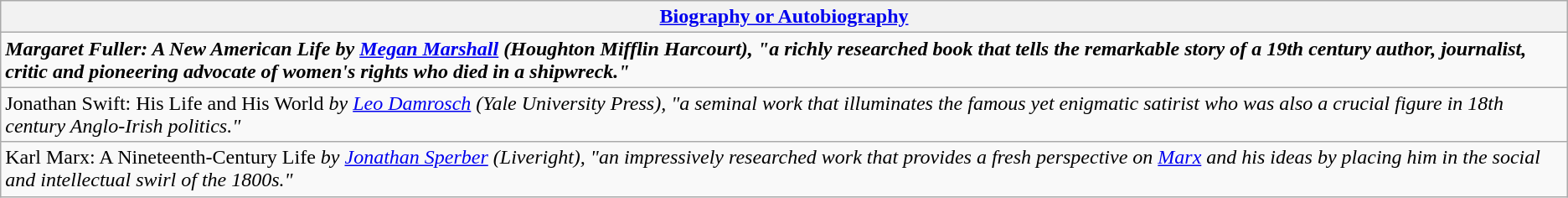<table class="wikitable" style="float:left; float:none;">
<tr>
<th><a href='#'>Biography or Autobiography</a></th>
</tr>
<tr>
<td><strong><em>Margaret Fuller: A New American Life<em> by <a href='#'>Megan Marshall</a> (Houghton Mifflin Harcourt)<strong>, "a richly researched book that tells the remarkable story of a 19th century author, journalist, critic and pioneering advocate of women's rights who died in a shipwreck."</td>
</tr>
<tr>
<td></em>Jonathan Swift: His Life and His World<em> by <a href='#'>Leo Damrosch</a> (Yale University Press), "a seminal work that illuminates the famous yet enigmatic satirist who was also a crucial figure in 18th century Anglo-Irish politics."</td>
</tr>
<tr>
<td></em>Karl Marx: A Nineteenth-Century Life<em> by <a href='#'>Jonathan Sperber</a> (Liveright), "an impressively researched work that provides a fresh perspective on <a href='#'>Marx</a> and his ideas by placing him in the social and intellectual swirl of the 1800s."</td>
</tr>
</table>
